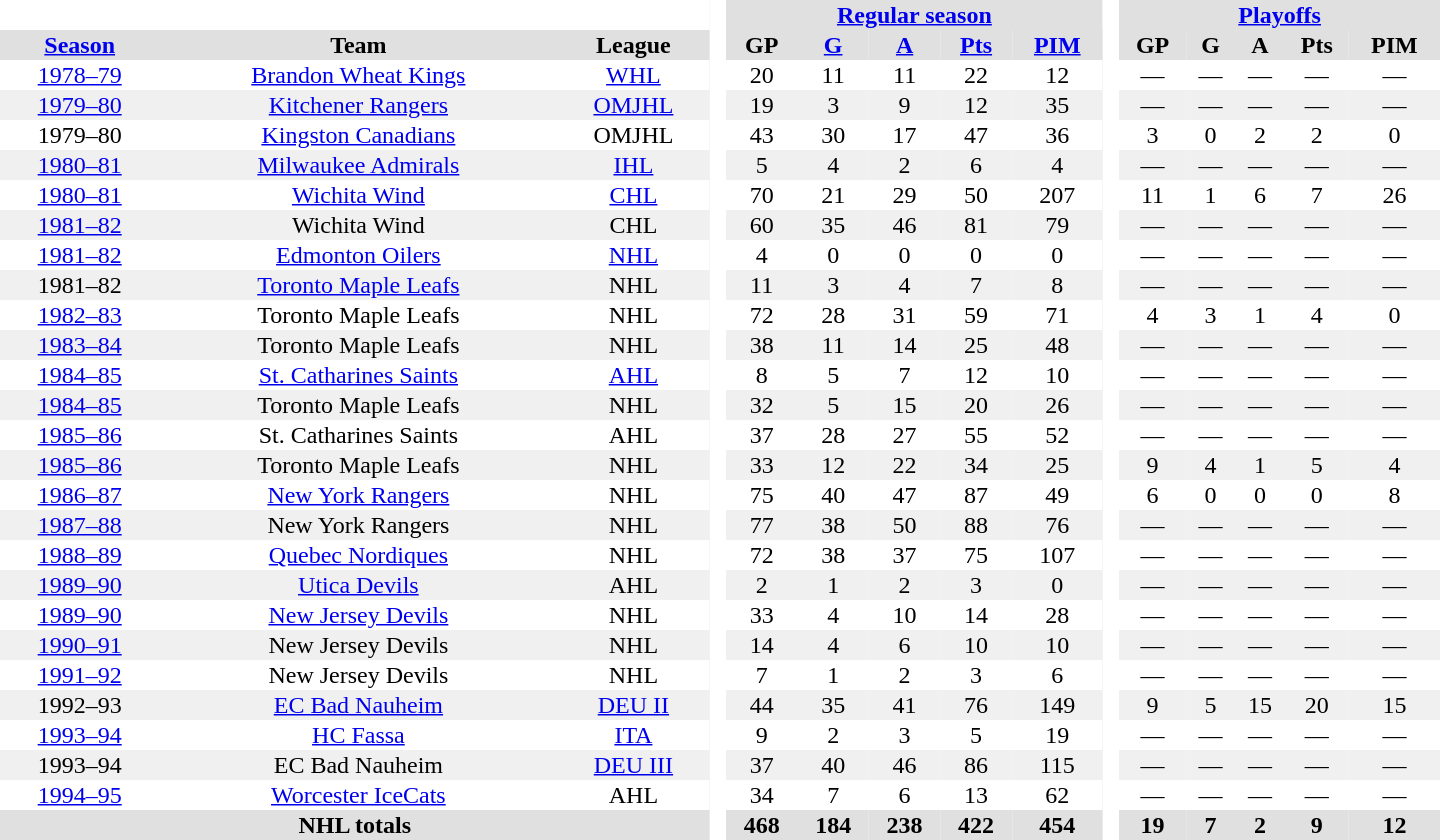<table border="0" cellpadding="1" cellspacing="0" style="text-align:center; width:60em;">
<tr style="background:#e0e0e0;">
<th colspan="3"  bgcolor="#ffffff"> </th>
<th rowspan="99" bgcolor="#ffffff"> </th>
<th colspan="5"><a href='#'>Regular season</a></th>
<th rowspan="99" bgcolor="#ffffff"> </th>
<th colspan="5"><a href='#'>Playoffs</a></th>
</tr>
<tr style="background:#e0e0e0;">
<th><a href='#'>Season</a></th>
<th>Team</th>
<th>League</th>
<th>GP</th>
<th><a href='#'>G</a></th>
<th><a href='#'>A</a></th>
<th><a href='#'>Pts</a></th>
<th><a href='#'>PIM</a></th>
<th>GP</th>
<th>G</th>
<th>A</th>
<th>Pts</th>
<th>PIM</th>
</tr>
<tr>
<td><a href='#'>1978–79</a></td>
<td><a href='#'>Brandon Wheat Kings</a></td>
<td><a href='#'>WHL</a></td>
<td>20</td>
<td>11</td>
<td>11</td>
<td>22</td>
<td>12</td>
<td>—</td>
<td>—</td>
<td>—</td>
<td>—</td>
<td>—</td>
</tr>
<tr bgcolor="#f0f0f0">
<td><a href='#'>1979–80</a></td>
<td><a href='#'>Kitchener Rangers</a></td>
<td><a href='#'>OMJHL</a></td>
<td>19</td>
<td>3</td>
<td>9</td>
<td>12</td>
<td>35</td>
<td>—</td>
<td>—</td>
<td>—</td>
<td>—</td>
<td>—</td>
</tr>
<tr>
<td>1979–80</td>
<td><a href='#'>Kingston Canadians</a></td>
<td>OMJHL</td>
<td>43</td>
<td>30</td>
<td>17</td>
<td>47</td>
<td>36</td>
<td>3</td>
<td>0</td>
<td>2</td>
<td>2</td>
<td>0</td>
</tr>
<tr bgcolor="#f0f0f0">
<td><a href='#'>1980–81</a></td>
<td><a href='#'>Milwaukee Admirals</a></td>
<td><a href='#'>IHL</a></td>
<td>5</td>
<td>4</td>
<td>2</td>
<td>6</td>
<td>4</td>
<td>—</td>
<td>—</td>
<td>—</td>
<td>—</td>
<td>—</td>
</tr>
<tr>
<td><a href='#'>1980–81</a></td>
<td><a href='#'>Wichita Wind</a></td>
<td><a href='#'>CHL</a></td>
<td>70</td>
<td>21</td>
<td>29</td>
<td>50</td>
<td>207</td>
<td>11</td>
<td>1</td>
<td>6</td>
<td>7</td>
<td>26</td>
</tr>
<tr bgcolor="#f0f0f0">
<td><a href='#'>1981–82</a></td>
<td>Wichita Wind</td>
<td>CHL</td>
<td>60</td>
<td>35</td>
<td>46</td>
<td>81</td>
<td>79</td>
<td>—</td>
<td>—</td>
<td>—</td>
<td>—</td>
<td>—</td>
</tr>
<tr>
<td><a href='#'>1981–82</a></td>
<td><a href='#'>Edmonton Oilers</a></td>
<td><a href='#'>NHL</a></td>
<td>4</td>
<td>0</td>
<td>0</td>
<td>0</td>
<td>0</td>
<td>—</td>
<td>—</td>
<td>—</td>
<td>—</td>
<td>—</td>
</tr>
<tr bgcolor="#f0f0f0">
<td>1981–82</td>
<td><a href='#'>Toronto Maple Leafs</a></td>
<td>NHL</td>
<td>11</td>
<td>3</td>
<td>4</td>
<td>7</td>
<td>8</td>
<td>—</td>
<td>—</td>
<td>—</td>
<td>—</td>
<td>—</td>
</tr>
<tr>
<td><a href='#'>1982–83</a></td>
<td>Toronto Maple Leafs</td>
<td>NHL</td>
<td>72</td>
<td>28</td>
<td>31</td>
<td>59</td>
<td>71</td>
<td>4</td>
<td>3</td>
<td>1</td>
<td>4</td>
<td>0</td>
</tr>
<tr bgcolor="#f0f0f0">
<td><a href='#'>1983–84</a></td>
<td>Toronto Maple Leafs</td>
<td>NHL</td>
<td>38</td>
<td>11</td>
<td>14</td>
<td>25</td>
<td>48</td>
<td>—</td>
<td>—</td>
<td>—</td>
<td>—</td>
<td>—</td>
</tr>
<tr>
<td><a href='#'>1984–85</a></td>
<td><a href='#'>St. Catharines Saints</a></td>
<td><a href='#'>AHL</a></td>
<td>8</td>
<td>5</td>
<td>7</td>
<td>12</td>
<td>10</td>
<td>—</td>
<td>—</td>
<td>—</td>
<td>—</td>
<td>—</td>
</tr>
<tr bgcolor="#f0f0f0">
<td><a href='#'>1984–85</a></td>
<td>Toronto Maple Leafs</td>
<td>NHL</td>
<td>32</td>
<td>5</td>
<td>15</td>
<td>20</td>
<td>26</td>
<td>—</td>
<td>—</td>
<td>—</td>
<td>—</td>
<td>—</td>
</tr>
<tr>
<td><a href='#'>1985–86</a></td>
<td>St. Catharines Saints</td>
<td>AHL</td>
<td>37</td>
<td>28</td>
<td>27</td>
<td>55</td>
<td>52</td>
<td>—</td>
<td>—</td>
<td>—</td>
<td>—</td>
<td>—</td>
</tr>
<tr bgcolor="#f0f0f0">
<td><a href='#'>1985–86</a></td>
<td>Toronto Maple Leafs</td>
<td>NHL</td>
<td>33</td>
<td>12</td>
<td>22</td>
<td>34</td>
<td>25</td>
<td>9</td>
<td>4</td>
<td>1</td>
<td>5</td>
<td>4</td>
</tr>
<tr>
<td><a href='#'>1986–87</a></td>
<td><a href='#'>New York Rangers</a></td>
<td>NHL</td>
<td>75</td>
<td>40</td>
<td>47</td>
<td>87</td>
<td>49</td>
<td>6</td>
<td>0</td>
<td>0</td>
<td>0</td>
<td>8</td>
</tr>
<tr bgcolor="#f0f0f0">
<td><a href='#'>1987–88</a></td>
<td>New York Rangers</td>
<td>NHL</td>
<td>77</td>
<td>38</td>
<td>50</td>
<td>88</td>
<td>76</td>
<td>—</td>
<td>—</td>
<td>—</td>
<td>—</td>
<td>—</td>
</tr>
<tr>
<td><a href='#'>1988–89</a></td>
<td><a href='#'>Quebec Nordiques</a></td>
<td>NHL</td>
<td>72</td>
<td>38</td>
<td>37</td>
<td>75</td>
<td>107</td>
<td>—</td>
<td>—</td>
<td>—</td>
<td>—</td>
<td>—</td>
</tr>
<tr bgcolor="#f0f0f0">
<td><a href='#'>1989–90</a></td>
<td><a href='#'>Utica Devils</a></td>
<td>AHL</td>
<td>2</td>
<td>1</td>
<td>2</td>
<td>3</td>
<td>0</td>
<td>—</td>
<td>—</td>
<td>—</td>
<td>—</td>
<td>—</td>
</tr>
<tr>
<td><a href='#'>1989–90</a></td>
<td><a href='#'>New Jersey Devils</a></td>
<td>NHL</td>
<td>33</td>
<td>4</td>
<td>10</td>
<td>14</td>
<td>28</td>
<td>—</td>
<td>—</td>
<td>—</td>
<td>—</td>
<td>—</td>
</tr>
<tr bgcolor="#f0f0f0">
<td><a href='#'>1990–91</a></td>
<td>New Jersey Devils</td>
<td>NHL</td>
<td>14</td>
<td>4</td>
<td>6</td>
<td>10</td>
<td>10</td>
<td>—</td>
<td>—</td>
<td>—</td>
<td>—</td>
<td>—</td>
</tr>
<tr>
<td><a href='#'>1991–92</a></td>
<td>New Jersey Devils</td>
<td>NHL</td>
<td>7</td>
<td>1</td>
<td>2</td>
<td>3</td>
<td>6</td>
<td>—</td>
<td>—</td>
<td>—</td>
<td>—</td>
<td>—</td>
</tr>
<tr bgcolor="#f0f0f0">
<td>1992–93</td>
<td><a href='#'>EC Bad Nauheim</a></td>
<td><a href='#'>DEU II</a></td>
<td>44</td>
<td>35</td>
<td>41</td>
<td>76</td>
<td>149</td>
<td>9</td>
<td>5</td>
<td>15</td>
<td>20</td>
<td>15</td>
</tr>
<tr>
<td><a href='#'>1993–94</a></td>
<td><a href='#'>HC Fassa</a></td>
<td><a href='#'>ITA</a></td>
<td>9</td>
<td>2</td>
<td>3</td>
<td>5</td>
<td>19</td>
<td>—</td>
<td>—</td>
<td>—</td>
<td>—</td>
<td>—</td>
</tr>
<tr bgcolor="#f0f0f0">
<td>1993–94</td>
<td>EC Bad Nauheim</td>
<td><a href='#'>DEU III</a></td>
<td>37</td>
<td>40</td>
<td>46</td>
<td>86</td>
<td>115</td>
<td>—</td>
<td>—</td>
<td>—</td>
<td>—</td>
<td>—</td>
</tr>
<tr>
<td><a href='#'>1994–95</a></td>
<td><a href='#'>Worcester IceCats</a></td>
<td>AHL</td>
<td>34</td>
<td>7</td>
<td>6</td>
<td>13</td>
<td>62</td>
<td>—</td>
<td>—</td>
<td>—</td>
<td>—</td>
<td>—</td>
</tr>
<tr bgcolor="#e0e0e0">
<th colspan="3">NHL totals</th>
<th>468</th>
<th>184</th>
<th>238</th>
<th>422</th>
<th>454</th>
<th>19</th>
<th>7</th>
<th>2</th>
<th>9</th>
<th>12</th>
</tr>
</table>
